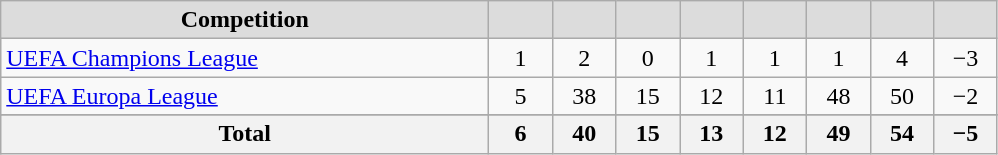<table class="wikitable" style="text-align: center;">
<tr>
<th width="318" style="background:#DCDCDC">Competition</th>
<th width="35" style="background:#DCDCDC"></th>
<th width="35" style="background:#DCDCDC"></th>
<th width="35" style="background:#DCDCDC"></th>
<th width="35" style="background:#DCDCDC"></th>
<th width="35" style="background:#DCDCDC"></th>
<th width="35" style="background:#DCDCDC"></th>
<th width="35" style="background:#DCDCDC"></th>
<th width="35" style="background:#DCDCDC"></th>
</tr>
<tr>
<td align=left><a href='#'>UEFA Champions League</a></td>
<td>1</td>
<td>2</td>
<td>0</td>
<td>1</td>
<td>1</td>
<td>1</td>
<td>4</td>
<td>−3</td>
</tr>
<tr>
<td align=left><a href='#'>UEFA Europa League</a></td>
<td>5</td>
<td>38</td>
<td>15</td>
<td>12</td>
<td>11</td>
<td>48</td>
<td>50</td>
<td>−2</td>
</tr>
<tr>
</tr>
<tr class="sortbottom">
<th>Total</th>
<th>6</th>
<th>40</th>
<th>15</th>
<th>13</th>
<th>12</th>
<th>49</th>
<th>54</th>
<th>−5</th>
</tr>
</table>
